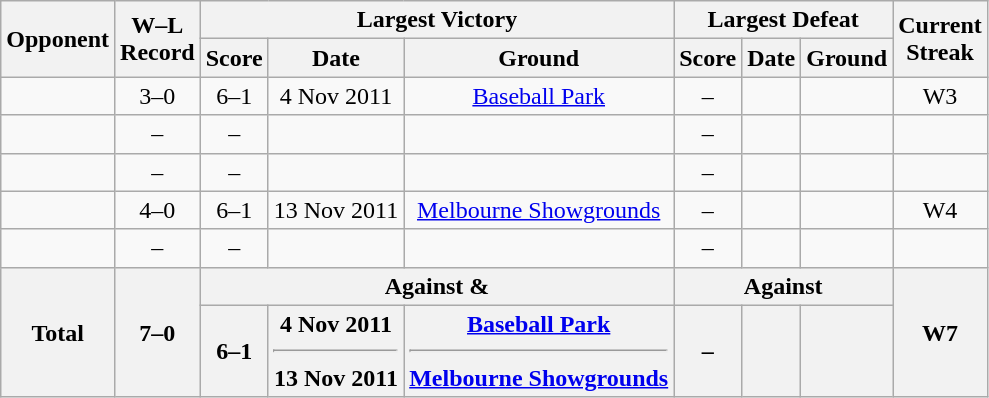<table class="wikitable" style="text-align:center">
<tr>
<th rowspan=2>Opponent</th>
<th rowspan=2>W–L<br>Record</th>
<th colspan=3>Largest Victory</th>
<th colspan=3>Largest Defeat</th>
<th rowspan=2>Current<br>Streak</th>
</tr>
<tr>
<th>Score</th>
<th>Date</th>
<th>Ground</th>
<th>Score</th>
<th>Date</th>
<th>Ground</th>
</tr>
<tr>
<td align=left></td>
<td>3–0</td>
<td>6–1</td>
<td>4 Nov 2011</td>
<td><a href='#'>Baseball Park</a></td>
<td>–</td>
<td></td>
<td></td>
<td>W3</td>
</tr>
<tr>
<td align=left></td>
<td>–</td>
<td>–</td>
<td></td>
<td></td>
<td>–</td>
<td></td>
<td></td>
<td></td>
</tr>
<tr>
<td align=left></td>
<td>–</td>
<td>–</td>
<td></td>
<td></td>
<td>–</td>
<td></td>
<td></td>
<td></td>
</tr>
<tr>
<td align=left></td>
<td>4–0</td>
<td>6–1</td>
<td>13 Nov 2011</td>
<td><a href='#'>Melbourne Showgrounds</a></td>
<td>–</td>
<td></td>
<td></td>
<td>W4</td>
</tr>
<tr>
<td align=left></td>
<td>–</td>
<td>–</td>
<td></td>
<td></td>
<td>–</td>
<td></td>
<td></td>
<td></td>
</tr>
<tr>
<th rowspan=2 align=left>Total</th>
<th rowspan=2>7–0</th>
<th colspan=3>Against  & </th>
<th colspan=3>Against </th>
<th rowspan=2>W7</th>
</tr>
<tr>
<th>6–1</th>
<th>4 Nov 2011<hr>13 Nov 2011</th>
<th><a href='#'>Baseball Park</a><hr><a href='#'>Melbourne Showgrounds</a></th>
<th>–</th>
<th></th>
<th></th>
</tr>
</table>
